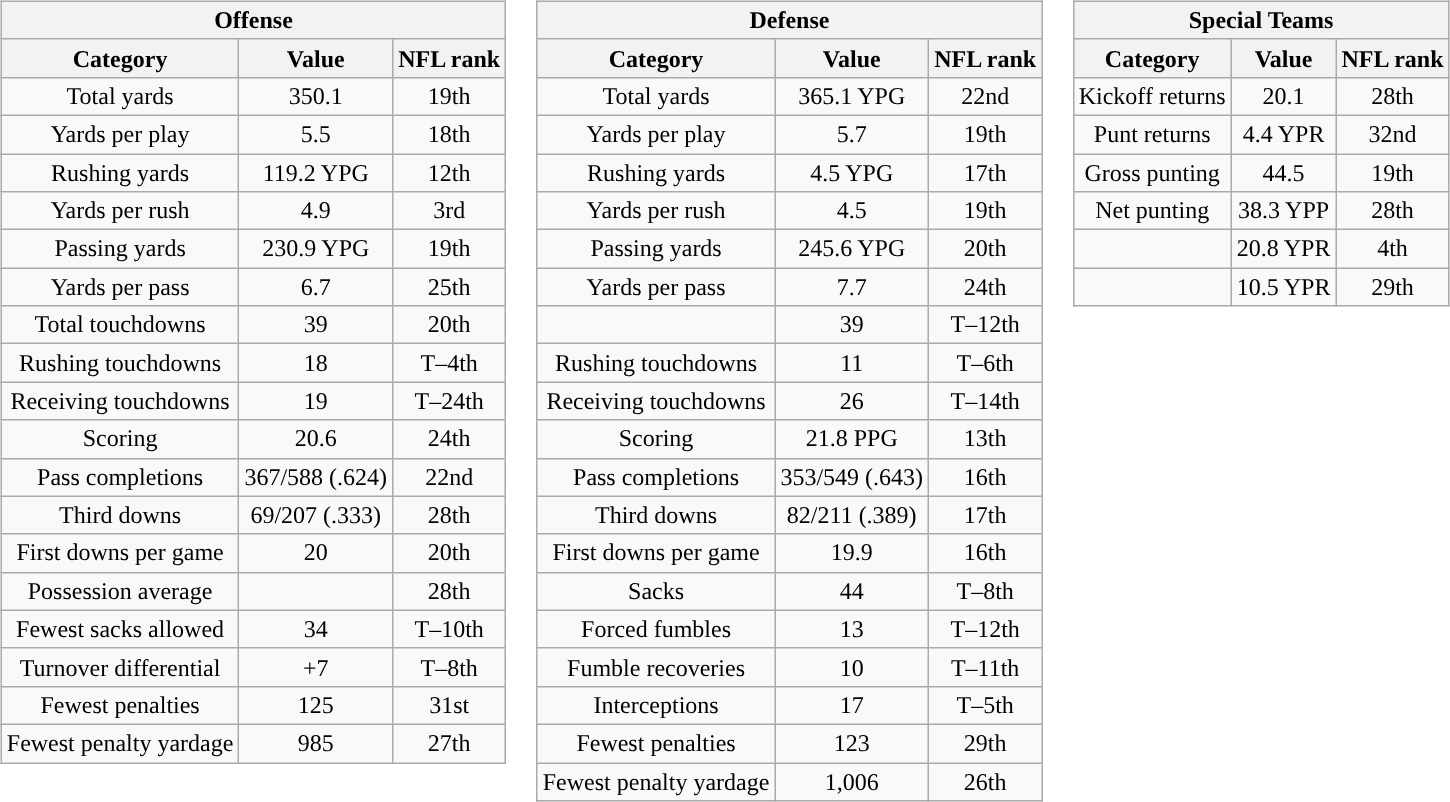<table>
<tr valign="top">
<td><br><table class="wikitable" style="text-align:center">
<tr>
<th colspan=3>Offense</th>
</tr>
<tr>
<th>Category</th>
<th>Value</th>
<th>NFL rank<br></th>
</tr>
<tr>
<td>Total yards</td>
<td>350.1 </td>
<td>19th</td>
</tr>
<tr>
<td>Yards per play</td>
<td>5.5</td>
<td>18th</td>
</tr>
<tr>
<td>Rushing yards</td>
<td>119.2 YPG</td>
<td>12th</td>
</tr>
<tr>
<td>Yards per rush</td>
<td>4.9</td>
<td>3rd</td>
</tr>
<tr>
<td>Passing yards</td>
<td>230.9 YPG</td>
<td>19th</td>
</tr>
<tr>
<td>Yards per pass</td>
<td>6.7</td>
<td>25th</td>
</tr>
<tr>
<td>Total touchdowns</td>
<td>39</td>
<td>20th</td>
</tr>
<tr>
<td>Rushing touchdowns</td>
<td>18</td>
<td>T–4th</td>
</tr>
<tr>
<td>Receiving touchdowns</td>
<td>19</td>
<td>T–24th</td>
</tr>
<tr>
<td>Scoring</td>
<td>20.6 </td>
<td>24th</td>
</tr>
<tr>
<td>Pass completions</td>
<td>367/588 (.624)</td>
<td>22nd</td>
</tr>
<tr>
<td>Third downs</td>
<td>69/207 (.333)</td>
<td>28th</td>
</tr>
<tr>
<td>First downs per game</td>
<td>20</td>
<td>20th</td>
</tr>
<tr>
<td>Possession average</td>
<td></td>
<td>28th</td>
</tr>
<tr>
<td>Fewest sacks allowed</td>
<td>34</td>
<td>T–10th</td>
</tr>
<tr>
<td>Turnover differential</td>
<td>+7</td>
<td>T–8th</td>
</tr>
<tr>
<td>Fewest penalties</td>
<td>125</td>
<td>31st</td>
</tr>
<tr>
<td>Fewest penalty yardage</td>
<td>985</td>
<td>27th</td>
</tr>
</table>
</td>
<td><br><table class="wikitable" style="text-align:center">
<tr>
<th colspan=3>Defense</th>
</tr>
<tr>
<th>Category</th>
<th>Value</th>
<th>NFL rank<br></th>
</tr>
<tr>
<td>Total yards</td>
<td>365.1 YPG</td>
<td>22nd</td>
</tr>
<tr>
<td>Yards per play</td>
<td>5.7</td>
<td>19th</td>
</tr>
<tr>
<td>Rushing yards</td>
<td>4.5 YPG</td>
<td>17th</td>
</tr>
<tr>
<td>Yards per rush</td>
<td>4.5</td>
<td>19th</td>
</tr>
<tr>
<td>Passing yards</td>
<td>245.6 YPG</td>
<td>20th</td>
</tr>
<tr>
<td>Yards per pass</td>
<td>7.7</td>
<td>24th</td>
</tr>
<tr>
<td></td>
<td>39</td>
<td>T–12th</td>
</tr>
<tr>
<td>Rushing touchdowns</td>
<td>11</td>
<td>T–6th</td>
</tr>
<tr>
<td>Receiving touchdowns</td>
<td>26</td>
<td>T–14th</td>
</tr>
<tr>
<td>Scoring</td>
<td>21.8 PPG</td>
<td>13th</td>
</tr>
<tr>
<td>Pass completions</td>
<td>353/549 (.643)</td>
<td>16th</td>
</tr>
<tr>
<td>Third downs</td>
<td>82/211 (.389)</td>
<td>17th</td>
</tr>
<tr>
<td>First downs per game</td>
<td>19.9</td>
<td>16th</td>
</tr>
<tr>
<td>Sacks</td>
<td>44</td>
<td>T–8th</td>
</tr>
<tr>
<td>Forced fumbles</td>
<td>13</td>
<td>T–12th</td>
</tr>
<tr>
<td>Fumble recoveries</td>
<td>10</td>
<td>T–11th</td>
</tr>
<tr>
<td>Interceptions</td>
<td>17</td>
<td>T–5th</td>
</tr>
<tr>
<td>Fewest penalties</td>
<td>123</td>
<td>29th</td>
</tr>
<tr>
<td>Fewest penalty yardage</td>
<td>1,006</td>
<td>26th</td>
</tr>
</table>
</td>
<td><br><table class="wikitable" style="text-align:center">
<tr>
<th colspan=3>Special Teams</th>
</tr>
<tr>
<th>Category</th>
<th>Value</th>
<th>NFL rank<br></th>
</tr>
<tr>
<td>Kickoff returns</td>
<td>20.1 </td>
<td>28th</td>
</tr>
<tr>
<td>Punt returns</td>
<td>4.4 YPR</td>
<td>32nd</td>
</tr>
<tr>
<td>Gross punting</td>
<td>44.5 </td>
<td>19th</td>
</tr>
<tr>
<td>Net punting</td>
<td>38.3 YPP</td>
<td>28th</td>
</tr>
<tr>
<td></td>
<td>20.8 YPR</td>
<td>4th</td>
</tr>
<tr>
<td></td>
<td>10.5 YPR</td>
<td>29th</td>
</tr>
</table>
</td>
</tr>
</table>
